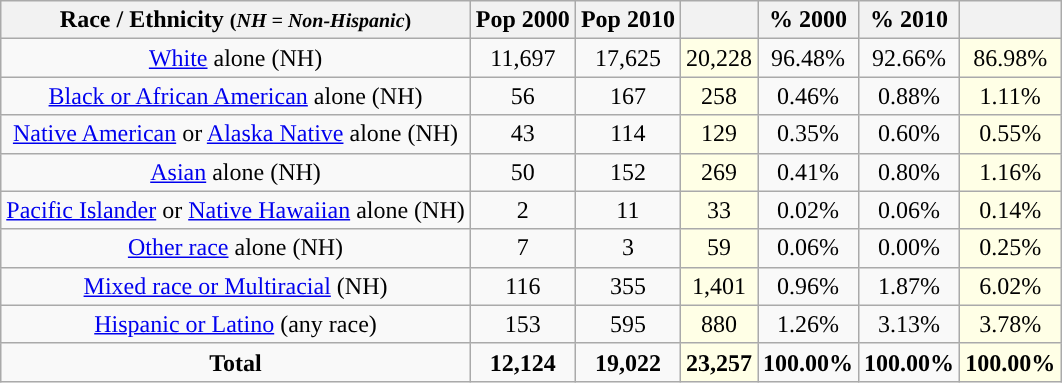<table class="wikitable" style="text-align:center;">
<tr>
<th>Race / Ethnicity <small>(<em>NH = Non-Hispanic</em>)</small></th>
<th>Pop 2000</th>
<th>Pop 2010</th>
<th></th>
<th>% 2000</th>
<th>% 2010</th>
<th></th>
</tr>
<tr>
<td><a href='#'>White</a> alone (NH)</td>
<td>11,697</td>
<td>17,625</td>
<td style='background: #ffffe6;'>20,228</td>
<td>96.48%</td>
<td>92.66%</td>
<td style='background: #ffffe6;'>86.98%</td>
</tr>
<tr>
<td><a href='#'>Black or African American</a> alone (NH)</td>
<td>56</td>
<td>167</td>
<td style='background: #ffffe6;'>258</td>
<td>0.46%</td>
<td>0.88%</td>
<td style='background: #ffffe6;'>1.11%</td>
</tr>
<tr>
<td><a href='#'>Native American</a> or <a href='#'>Alaska Native</a> alone (NH)</td>
<td>43</td>
<td>114</td>
<td style='background: #ffffe6;'>129</td>
<td>0.35%</td>
<td>0.60%</td>
<td style='background: #ffffe6;'>0.55%</td>
</tr>
<tr>
<td><a href='#'>Asian</a> alone (NH)</td>
<td>50</td>
<td>152</td>
<td style='background: #ffffe6;'>269</td>
<td>0.41%</td>
<td>0.80%</td>
<td style='background: #ffffe6;'>1.16%</td>
</tr>
<tr>
<td><a href='#'>Pacific Islander</a> or <a href='#'>Native Hawaiian</a> alone (NH)</td>
<td>2</td>
<td>11</td>
<td style='background: #ffffe6;'>33</td>
<td>0.02%</td>
<td>0.06%</td>
<td style='background: #ffffe6;'>0.14%</td>
</tr>
<tr>
<td><a href='#'>Other race</a> alone (NH)</td>
<td>7</td>
<td>3</td>
<td style='background: #ffffe6;'>59</td>
<td>0.06%</td>
<td>0.00%</td>
<td style='background: #ffffe6;'>0.25%</td>
</tr>
<tr>
<td><a href='#'>Mixed race or Multiracial</a> (NH)</td>
<td>116</td>
<td>355</td>
<td style='background: #ffffe6;'>1,401</td>
<td>0.96%</td>
<td>1.87%</td>
<td style='background: #ffffe6;'>6.02%</td>
</tr>
<tr>
<td><a href='#'>Hispanic or Latino</a> (any race)</td>
<td>153</td>
<td>595</td>
<td style='background: #ffffe6;'>880</td>
<td>1.26%</td>
<td>3.13%</td>
<td style='background: #ffffe6;'>3.78%</td>
</tr>
<tr>
<td><strong>Total</strong></td>
<td><strong>12,124</strong></td>
<td><strong>19,022</strong></td>
<td style='background: #ffffe6;'><strong>23,257</strong></td>
<td><strong>100.00%</strong></td>
<td><strong>100.00%</strong></td>
<td style='background: #ffffe6;'><strong>100.00%</strong></td>
</tr>
</table>
